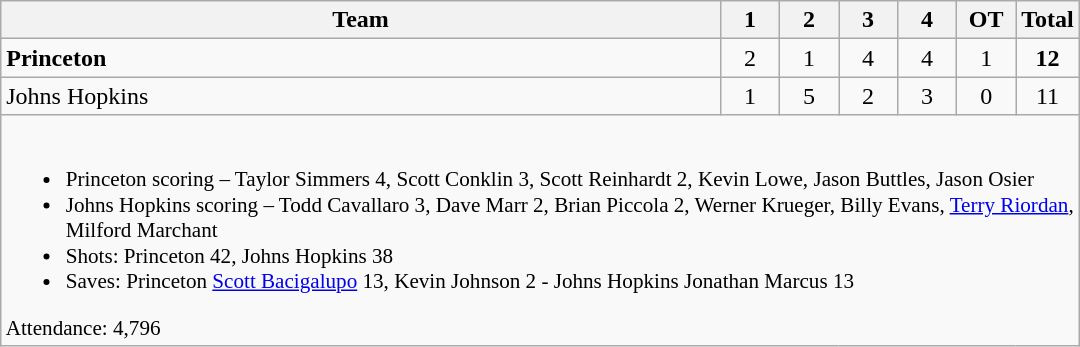<table class="wikitable" style="text-align:center; max-width:45em">
<tr>
<th>Team</th>
<th style="width:2em">1</th>
<th style="width:2em">2</th>
<th style="width:2em">3</th>
<th style="width:2em">4</th>
<th style="width:2em">OT</th>
<th style="width:2em">Total</th>
</tr>
<tr>
<td style="text-align:left"><strong>Princeton</strong></td>
<td>2</td>
<td>1</td>
<td>4</td>
<td>4</td>
<td>1</td>
<td><strong>12</strong></td>
</tr>
<tr>
<td style="text-align:left">Johns Hopkins</td>
<td>1</td>
<td>5</td>
<td>2</td>
<td>3</td>
<td>0</td>
<td>11</td>
</tr>
<tr>
<td colspan=10 style="text-align:left; font-size:88%;"><br><ul><li>Princeton scoring – Taylor Simmers 4, Scott Conklin 3, Scott Reinhardt 2, Kevin Lowe, Jason Buttles, Jason Osier</li><li>Johns Hopkins scoring – Todd Cavallaro 3, Dave Marr 2, Brian Piccola 2, Werner Krueger, Billy Evans, <a href='#'>Terry Riordan</a>, Milford Marchant</li><li>Shots: Princeton 42, Johns Hopkins 38</li><li>Saves: Princeton <a href='#'>Scott Bacigalupo</a> 13, Kevin Johnson 2 - Johns Hopkins Jonathan Marcus 13</li></ul>Attendance: 4,796
</td>
</tr>
</table>
